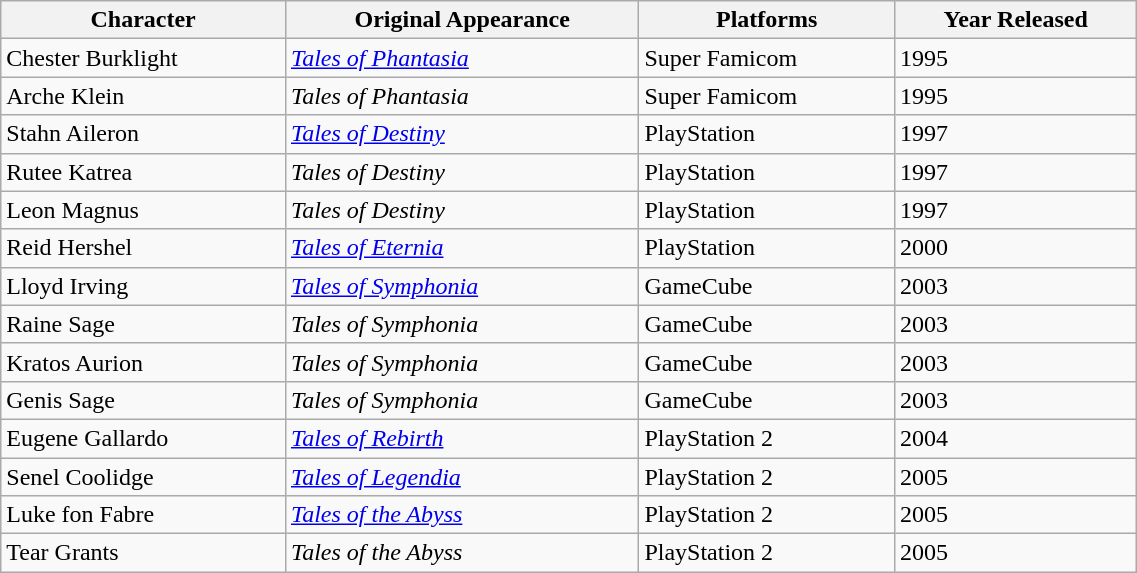<table class="wikitable"  style="width:60%">
<tr>
<th>Character</th>
<th>Original Appearance</th>
<th>Platforms</th>
<th>Year Released</th>
</tr>
<tr>
<td>Chester Burklight</td>
<td><em><a href='#'>Tales of Phantasia</a></em></td>
<td>Super Famicom</td>
<td>1995</td>
</tr>
<tr>
<td>Arche Klein</td>
<td><em>Tales of Phantasia</em></td>
<td>Super Famicom</td>
<td>1995</td>
</tr>
<tr>
<td>Stahn Aileron</td>
<td><em><a href='#'>Tales of Destiny</a></em></td>
<td>PlayStation</td>
<td>1997</td>
</tr>
<tr>
<td>Rutee Katrea</td>
<td><em>Tales of Destiny</em></td>
<td>PlayStation</td>
<td>1997</td>
</tr>
<tr>
<td>Leon Magnus</td>
<td><em>Tales of Destiny</em></td>
<td>PlayStation</td>
<td>1997</td>
</tr>
<tr>
<td>Reid Hershel</td>
<td><em><a href='#'>Tales of Eternia</a></em></td>
<td>PlayStation</td>
<td>2000</td>
</tr>
<tr>
<td>Lloyd Irving</td>
<td><em><a href='#'>Tales of Symphonia</a></em></td>
<td>GameCube</td>
<td>2003</td>
</tr>
<tr>
<td>Raine Sage</td>
<td><em>Tales of Symphonia</em></td>
<td>GameCube</td>
<td>2003</td>
</tr>
<tr>
<td>Kratos Aurion</td>
<td><em>Tales of Symphonia</em></td>
<td>GameCube</td>
<td>2003</td>
</tr>
<tr>
<td>Genis Sage</td>
<td><em>Tales of Symphonia</em></td>
<td>GameCube</td>
<td>2003</td>
</tr>
<tr>
<td>Eugene Gallardo</td>
<td><em><a href='#'>Tales of Rebirth</a></em></td>
<td>PlayStation 2</td>
<td>2004</td>
</tr>
<tr>
<td>Senel Coolidge</td>
<td><em><a href='#'>Tales of Legendia</a></em></td>
<td>PlayStation 2</td>
<td>2005</td>
</tr>
<tr>
<td>Luke fon Fabre</td>
<td><em><a href='#'>Tales of the Abyss</a></em></td>
<td>PlayStation 2</td>
<td>2005</td>
</tr>
<tr>
<td>Tear Grants</td>
<td><em>Tales of the Abyss</em></td>
<td>PlayStation 2</td>
<td>2005</td>
</tr>
</table>
